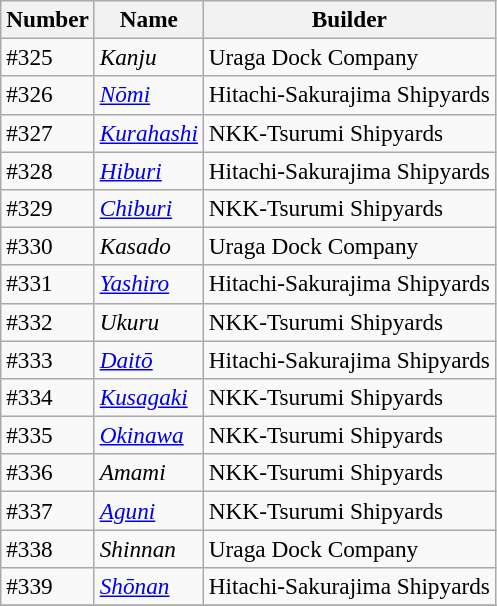<table class="wikitable" style="font-size:97%;">
<tr>
<th>Number</th>
<th>Name</th>
<th>Builder</th>
</tr>
<tr>
<td>#325</td>
<td><em>Kanju</em></td>
<td>Uraga Dock Company</td>
</tr>
<tr>
<td>#326</td>
<td><a href='#'><em>Nōmi</em></a></td>
<td>Hitachi-Sakurajima Shipyards</td>
</tr>
<tr>
<td>#327</td>
<td><a href='#'><em>Kurahashi</em></a></td>
<td>NKK-Tsurumi Shipyards</td>
</tr>
<tr>
<td>#328</td>
<td><a href='#'><em>Hiburi</em></a></td>
<td>Hitachi-Sakurajima Shipyards</td>
</tr>
<tr>
<td>#329</td>
<td><a href='#'><em>Chiburi</em></a></td>
<td>NKK-Tsurumi Shipyards</td>
</tr>
<tr>
<td>#330</td>
<td><em>Kasado</em></td>
<td>Uraga Dock Company</td>
</tr>
<tr>
<td>#331</td>
<td><a href='#'><em>Yashiro</em></a></td>
<td>Hitachi-Sakurajima Shipyards</td>
</tr>
<tr>
<td>#332</td>
<td><em>Ukuru</em></td>
<td>NKK-Tsurumi Shipyards</td>
</tr>
<tr>
<td>#333</td>
<td><a href='#'><em>Daitō</em></a></td>
<td>Hitachi-Sakurajima Shipyards</td>
</tr>
<tr>
<td>#334</td>
<td><a href='#'><em>Kusagaki</em></a></td>
<td>NKK-Tsurumi Shipyards</td>
</tr>
<tr>
<td>#335</td>
<td><a href='#'><em>Okinawa</em></a></td>
<td>NKK-Tsurumi Shipyards</td>
</tr>
<tr>
<td>#336</td>
<td><em>Amami</em></td>
<td>NKK-Tsurumi Shipyards</td>
</tr>
<tr>
<td>#337</td>
<td><a href='#'><em>Aguni</em></a></td>
<td>NKK-Tsurumi Shipyards</td>
</tr>
<tr>
<td>#338</td>
<td><em>Shinnan</em></td>
<td>Uraga Dock Company</td>
</tr>
<tr>
<td>#339</td>
<td><a href='#'><em>Shōnan</em></a></td>
<td>Hitachi-Sakurajima Shipyards</td>
</tr>
<tr>
</tr>
</table>
